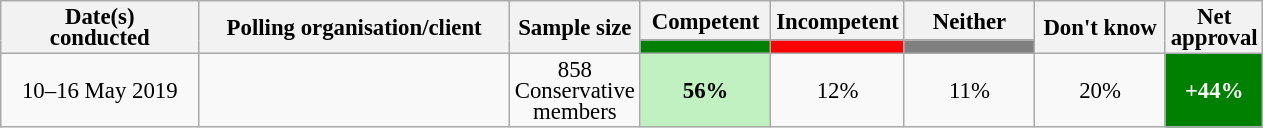<table class="wikitable collapsible sortable" style="text-align:center;font-size:95%;line-height:14px;">
<tr>
<th rowspan="2" style="width:125px;">Date(s)<br>conducted</th>
<th rowspan="2" style="width:200px;">Polling organisation/client</th>
<th rowspan="2" style="width:60px;">Sample size</th>
<th class="unsortable" style="width:80px;">Competent</th>
<th class="unsortable" style="width: 80px;">Incompetent</th>
<th class="unsortable" style="width:80px;">Neither</th>
<th rowspan="2" class="unsortable" style="width:80px;">Don't know</th>
<th rowspan="2" class="unsortable" style="width:20px;">Net approval</th>
</tr>
<tr>
<th class="unsortable" style="background:green;width:60px;"></th>
<th class="unsortable" style="background:red;width:60px;"></th>
<th class="unsortable" style="background:grey;width:60px;"></th>
</tr>
<tr>
<td>10–16 May 2019</td>
<td></td>
<td>858 Conservative members</td>
<td style="background:#C1F0C1"><strong>56%</strong></td>
<td>12%</td>
<td>11%</td>
<td>20%</td>
<td style="background:green;color:white;"><strong>+44%</strong></td>
</tr>
</table>
